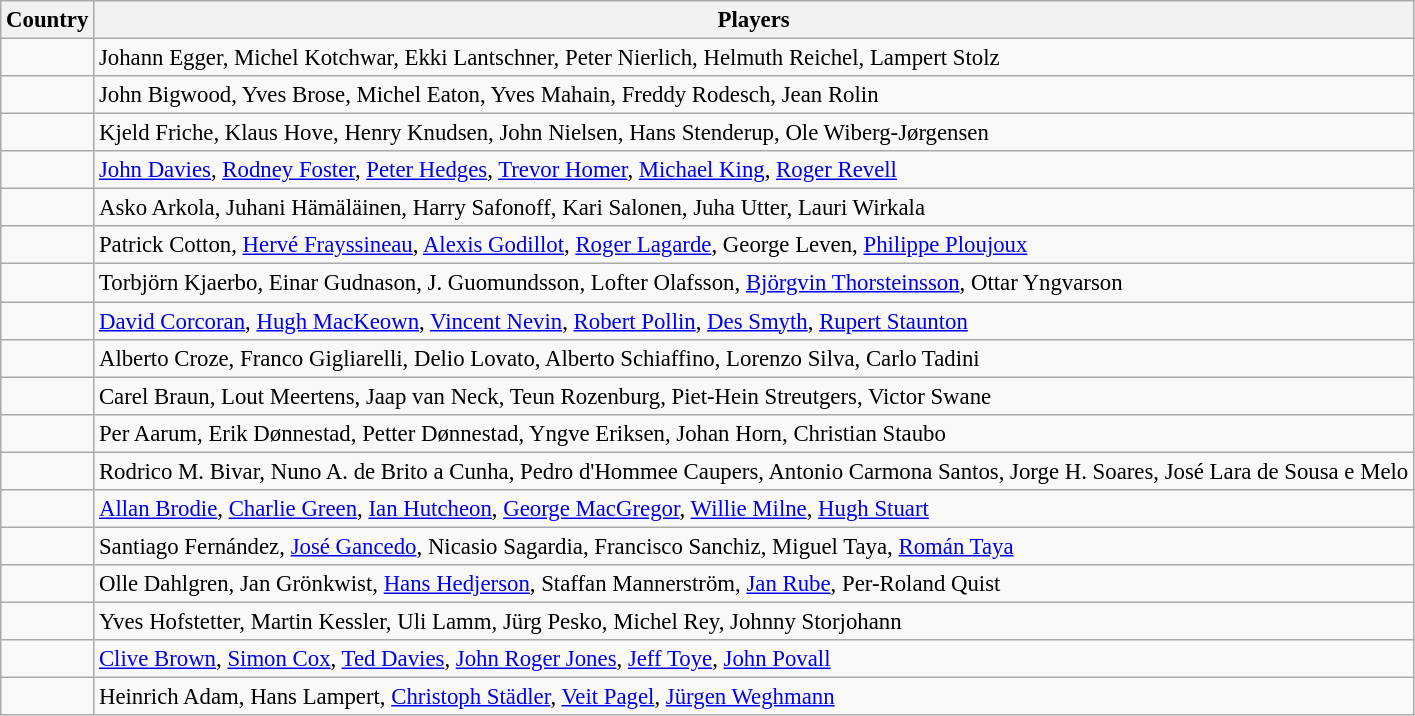<table class="wikitable" style="font-size:95%;">
<tr>
<th>Country</th>
<th>Players</th>
</tr>
<tr>
<td></td>
<td>Johann Egger, Michel Kotchwar, Ekki Lantschner, Peter Nierlich, Helmuth  Reichel, Lampert Stolz</td>
</tr>
<tr>
<td></td>
<td>John Bigwood, Yves Brose, Michel Eaton, Yves Mahain, Freddy Rodesch, Jean Rolin</td>
</tr>
<tr>
<td></td>
<td>Kjeld Friche, Klaus Hove, Henry Knudsen, John Nielsen, Hans Stenderup, Ole Wiberg-Jørgensen</td>
</tr>
<tr>
<td></td>
<td><a href='#'>John Davies</a>, <a href='#'>Rodney Foster</a>, <a href='#'>Peter Hedges</a>, <a href='#'>Trevor Homer</a>, <a href='#'>Michael King</a>, <a href='#'>Roger Revell</a></td>
</tr>
<tr>
<td></td>
<td>Asko Arkola, Juhani Hämäläinen, Harry Safonoff, Kari Salonen, Juha Utter, Lauri Wirkala</td>
</tr>
<tr>
<td></td>
<td>Patrick Cotton, <a href='#'>Hervé Frayssineau</a>, <a href='#'>Alexis Godillot</a>, <a href='#'>Roger Lagarde</a>, George Leven, <a href='#'>Philippe Ploujoux</a></td>
</tr>
<tr>
<td></td>
<td>Torbjörn Kjaerbo, Einar Gudnason, J. Guomundsson, Lofter Olafsson, <a href='#'>Björgvin Thorsteinsson</a>, Ottar Yngvarson</td>
</tr>
<tr>
<td></td>
<td><a href='#'>David Corcoran</a>, <a href='#'>Hugh MacKeown</a>, <a href='#'>Vincent Nevin</a>, <a href='#'>Robert Pollin</a>, <a href='#'>Des Smyth</a>, <a href='#'>Rupert Staunton</a></td>
</tr>
<tr>
<td></td>
<td>Alberto Croze, Franco Gigliarelli, Delio Lovato, Alberto Schiaffino, Lorenzo Silva, Carlo Tadini</td>
</tr>
<tr>
<td></td>
<td>Carel Braun, Lout Meertens, Jaap van Neck, Teun Rozenburg, Piet-Hein Streutgers, Victor Swane</td>
</tr>
<tr>
<td></td>
<td>Per Aarum, Erik Dønnestad, Petter Dønnestad, Yngve Eriksen, Johan Horn, Christian Staubo</td>
</tr>
<tr>
<td></td>
<td>Rodrico M. Bivar, Nuno A. de Brito a Cunha, Pedro d'Hommee Caupers, Antonio Carmona Santos, Jorge H. Soares, José Lara de Sousa e Melo</td>
</tr>
<tr>
<td></td>
<td><a href='#'>Allan Brodie</a>, <a href='#'>Charlie Green</a>,  <a href='#'>Ian Hutcheon</a>, <a href='#'>George MacGregor</a>, <a href='#'>Willie Milne</a>, <a href='#'>Hugh Stuart</a></td>
</tr>
<tr>
<td></td>
<td>Santiago Fernández, <a href='#'>José Gancedo</a>, Nicasio Sagardia, Francisco Sanchiz, Miguel Taya, <a href='#'>Román Taya</a></td>
</tr>
<tr>
<td></td>
<td>Olle Dahlgren, Jan Grönkwist, <a href='#'>Hans Hedjerson</a>, Staffan Mannerström, <a href='#'>Jan Rube</a>, Per-Roland Quist</td>
</tr>
<tr>
<td></td>
<td>Yves Hofstetter, Martin Kessler, Uli Lamm, Jürg Pesko, Michel Rey, Johnny Storjohann</td>
</tr>
<tr>
<td></td>
<td><a href='#'>Clive Brown</a>, <a href='#'>Simon Cox</a>, <a href='#'>Ted Davies</a>, <a href='#'>John Roger Jones</a>, <a href='#'>Jeff Toye</a>, <a href='#'>John Povall</a></td>
</tr>
<tr>
<td></td>
<td>Heinrich Adam, Hans Lampert, <a href='#'>Christoph Städler</a>, <a href='#'>Veit Pagel</a>, <a href='#'>Jürgen Weghmann</a></td>
</tr>
</table>
